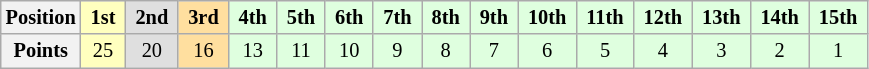<table class="wikitable" style="font-size:85%; text-align:center">
<tr>
<th>Position</th>
<td style="background:#ffffbf;"> <strong>1st</strong> </td>
<td style="background:#dfdfdf;"> <strong>2nd</strong> </td>
<td style="background:#ffdf9f;"> <strong>3rd</strong> </td>
<td style="background:#dfffdf;"> <strong>4th</strong> </td>
<td style="background:#dfffdf;"> <strong>5th</strong> </td>
<td style="background:#dfffdf;"> <strong>6th</strong> </td>
<td style="background:#dfffdf;"> <strong>7th</strong> </td>
<td style="background:#dfffdf;"> <strong>8th</strong> </td>
<td style="background:#dfffdf;"> <strong>9th</strong> </td>
<td style="background:#dfffdf;"> <strong>10th</strong> </td>
<td style="background:#dfffdf;"> <strong>11th</strong> </td>
<td style="background:#dfffdf;"> <strong>12th</strong> </td>
<td style="background:#dfffdf;"> <strong>13th</strong> </td>
<td style="background:#dfffdf;"> <strong>14th</strong> </td>
<td style="background:#dfffdf;"> <strong>15th</strong> </td>
</tr>
<tr>
<th>Points</th>
<td style="background:#ffffbf;">25</td>
<td style="background:#dfdfdf;">20</td>
<td style="background:#ffdf9f;">16</td>
<td style="background:#dfffdf;">13</td>
<td style="background:#dfffdf;">11</td>
<td style="background:#dfffdf;">10</td>
<td style="background:#dfffdf;">9</td>
<td style="background:#dfffdf;">8</td>
<td style="background:#dfffdf;">7</td>
<td style="background:#dfffdf;">6</td>
<td style="background:#dfffdf;">5</td>
<td style="background:#dfffdf;">4</td>
<td style="background:#dfffdf;">3</td>
<td style="background:#dfffdf;">2</td>
<td style="background:#dfffdf;">1</td>
</tr>
</table>
